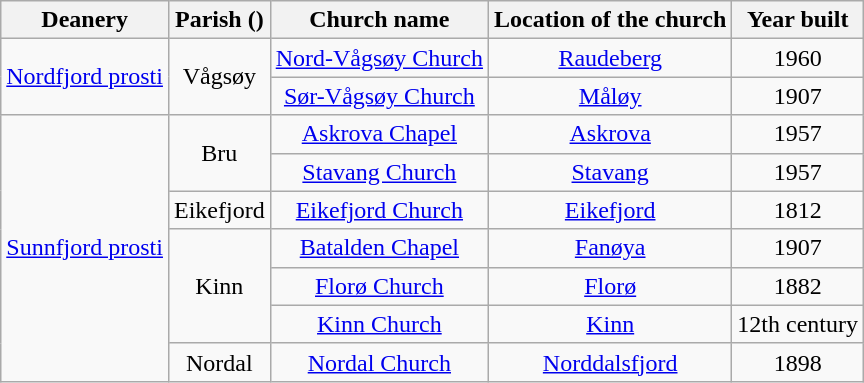<table class="wikitable" style="text-align:center">
<tr>
<th>Deanery </th>
<th>Parish ()</th>
<th>Church name</th>
<th>Location of the church</th>
<th>Year built</th>
</tr>
<tr>
<td rowspan="2"><a href='#'>Nordfjord prosti</a></td>
<td rowspan="2">Vågsøy</td>
<td><a href='#'>Nord-Vågsøy Church</a></td>
<td><a href='#'>Raudeberg</a></td>
<td>1960</td>
</tr>
<tr>
<td><a href='#'>Sør-Vågsøy Church</a></td>
<td><a href='#'>Måløy</a></td>
<td>1907</td>
</tr>
<tr>
<td rowspan="7"><a href='#'>Sunnfjord prosti</a></td>
<td rowspan="2">Bru</td>
<td><a href='#'>Askrova Chapel</a></td>
<td><a href='#'>Askrova</a></td>
<td>1957</td>
</tr>
<tr>
<td><a href='#'>Stavang Church</a></td>
<td><a href='#'>Stavang</a></td>
<td>1957</td>
</tr>
<tr>
<td>Eikefjord</td>
<td><a href='#'>Eikefjord Church</a></td>
<td><a href='#'>Eikefjord</a></td>
<td>1812</td>
</tr>
<tr>
<td rowspan="3">Kinn</td>
<td><a href='#'>Batalden Chapel</a></td>
<td><a href='#'>Fanøya</a></td>
<td>1907</td>
</tr>
<tr>
<td><a href='#'>Florø Church</a></td>
<td><a href='#'>Florø</a></td>
<td>1882</td>
</tr>
<tr>
<td><a href='#'>Kinn Church</a></td>
<td><a href='#'>Kinn</a></td>
<td>12th century</td>
</tr>
<tr>
<td>Nordal</td>
<td><a href='#'>Nordal Church</a></td>
<td><a href='#'>Norddalsfjord</a></td>
<td>1898</td>
</tr>
</table>
